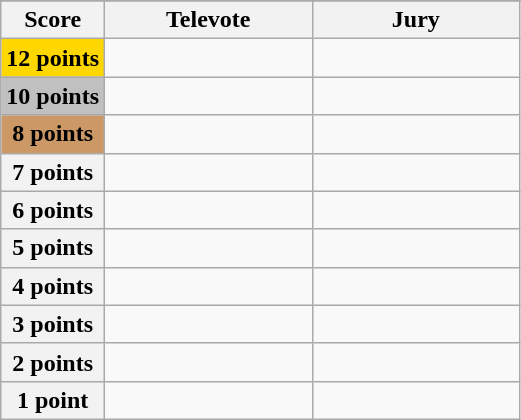<table class="wikitable">
<tr>
</tr>
<tr>
<th scope="col" width="20%">Score</th>
<th scope="col" width="40%">Televote</th>
<th scope="col" width="40%">Jury</th>
</tr>
<tr>
<th scope="row" style="background:gold">12 points</th>
<td></td>
<td></td>
</tr>
<tr>
<th scope="row" style="background:silver">10 points</th>
<td></td>
<td></td>
</tr>
<tr>
<th scope="row" style="background:#CC9966">8 points</th>
<td></td>
<td></td>
</tr>
<tr>
<th scope="row">7 points</th>
<td></td>
<td></td>
</tr>
<tr>
<th scope="row">6 points</th>
<td></td>
<td></td>
</tr>
<tr>
<th scope="row">5 points</th>
<td></td>
<td></td>
</tr>
<tr>
<th scope="row">4 points</th>
<td></td>
<td></td>
</tr>
<tr>
<th scope="row">3 points</th>
<td></td>
<td></td>
</tr>
<tr>
<th scope="row">2 points</th>
<td></td>
<td></td>
</tr>
<tr>
<th scope="row">1 point</th>
<td></td>
<td></td>
</tr>
</table>
